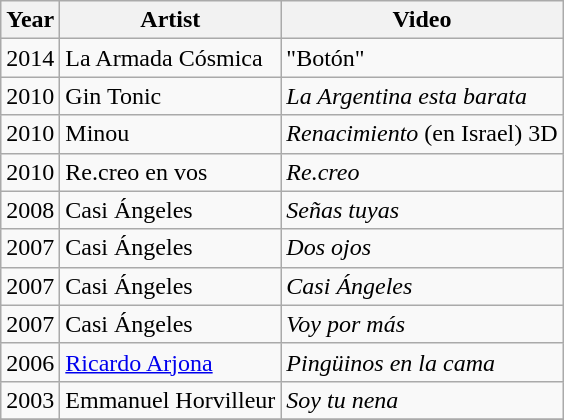<table class="wikitable">
<tr>
<th>Year</th>
<th>Artist</th>
<th>Video</th>
</tr>
<tr>
<td>2014</td>
<td>La Armada Cósmica</td>
<td>"Botón"</td>
</tr>
<tr>
<td>2010</td>
<td>Gin Tonic</td>
<td><em>La Argentina esta barata</em></td>
</tr>
<tr>
<td>2010</td>
<td>Minou</td>
<td><em>Renacimiento</em> (en Israel) 3D</td>
</tr>
<tr>
<td>2010</td>
<td>Re.creo en vos</td>
<td><em>Re.creo</em></td>
</tr>
<tr>
<td>2008</td>
<td>Casi Ángeles</td>
<td><em>Señas tuyas</em></td>
</tr>
<tr>
<td>2007</td>
<td>Casi Ángeles</td>
<td><em>Dos ojos</em></td>
</tr>
<tr>
<td>2007</td>
<td>Casi Ángeles</td>
<td><em>Casi Ángeles</em></td>
</tr>
<tr>
<td>2007</td>
<td>Casi Ángeles</td>
<td><em>Voy por más</em></td>
</tr>
<tr>
<td>2006</td>
<td><a href='#'>Ricardo Arjona</a></td>
<td><em>Pingüinos en la cama</em></td>
</tr>
<tr>
<td>2003</td>
<td>Emmanuel Horvilleur</td>
<td><em>Soy tu nena</em></td>
</tr>
<tr>
</tr>
</table>
